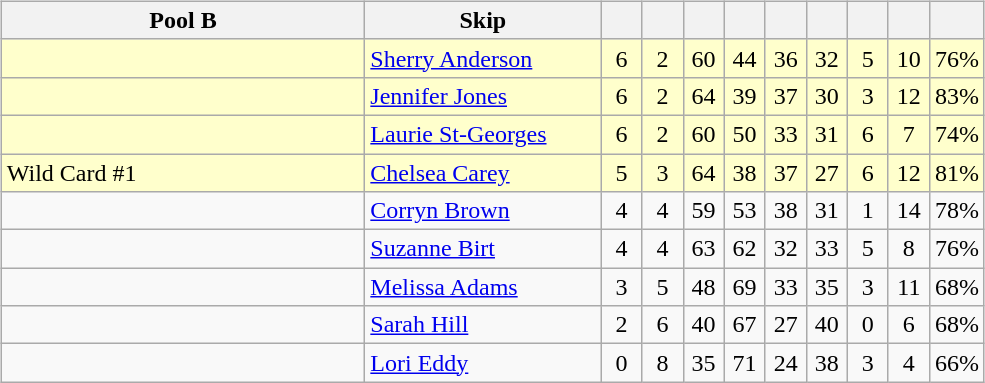<table>
<tr>
<td valign=top width=10%><br><table class=wikitable style="text-align: center;">
<tr>
<th width=235>Pool B</th>
<th width=150>Skip</th>
<th width=20></th>
<th width=20></th>
<th width=20></th>
<th width=20></th>
<th width=20></th>
<th width=20></th>
<th width=20></th>
<th width=20></th>
<th width=20></th>
</tr>
<tr bgcolor=#ffffcc>
<td style="text-align: left;"></td>
<td style="text-align: left;"><a href='#'>Sherry Anderson</a></td>
<td>6</td>
<td>2</td>
<td>60</td>
<td>44</td>
<td>36</td>
<td>32</td>
<td>5</td>
<td>10</td>
<td>76%</td>
</tr>
<tr bgcolor=#ffffcc>
<td style="text-align: left;"></td>
<td style="text-align: left;"><a href='#'>Jennifer Jones</a></td>
<td>6</td>
<td>2</td>
<td>64</td>
<td>39</td>
<td>37</td>
<td>30</td>
<td>3</td>
<td>12</td>
<td>83%</td>
</tr>
<tr bgcolor=#ffffcc>
<td style="text-align: left;"></td>
<td style="text-align: left;"><a href='#'>Laurie St-Georges</a></td>
<td>6</td>
<td>2</td>
<td>60</td>
<td>50</td>
<td>33</td>
<td>31</td>
<td>6</td>
<td>7</td>
<td>74%</td>
</tr>
<tr bgcolor=#ffffcc>
<td style="text-align: left;"> Wild Card #1</td>
<td style="text-align: left;"><a href='#'>Chelsea Carey</a></td>
<td>5</td>
<td>3</td>
<td>64</td>
<td>38</td>
<td>37</td>
<td>27</td>
<td>6</td>
<td>12</td>
<td>81%</td>
</tr>
<tr>
<td style="text-align: left;"></td>
<td style="text-align: left;"><a href='#'>Corryn Brown</a></td>
<td>4</td>
<td>4</td>
<td>59</td>
<td>53</td>
<td>38</td>
<td>31</td>
<td>1</td>
<td>14</td>
<td>78%</td>
</tr>
<tr>
<td style="text-align: left;"></td>
<td style="text-align: left;"><a href='#'>Suzanne Birt</a></td>
<td>4</td>
<td>4</td>
<td>63</td>
<td>62</td>
<td>32</td>
<td>33</td>
<td>5</td>
<td>8</td>
<td>76%</td>
</tr>
<tr>
<td style="text-align: left;"></td>
<td style="text-align: left;"><a href='#'>Melissa Adams</a></td>
<td>3</td>
<td>5</td>
<td>48</td>
<td>69</td>
<td>33</td>
<td>35</td>
<td>3</td>
<td>11</td>
<td>68%</td>
</tr>
<tr>
<td style="text-align: left;"></td>
<td style="text-align: left;"><a href='#'>Sarah Hill</a></td>
<td>2</td>
<td>6</td>
<td>40</td>
<td>67</td>
<td>27</td>
<td>40</td>
<td>0</td>
<td>6</td>
<td>68%</td>
</tr>
<tr>
<td style="text-align: left;"></td>
<td style="text-align: left;"><a href='#'>Lori Eddy</a></td>
<td>0</td>
<td>8</td>
<td>35</td>
<td>71</td>
<td>24</td>
<td>38</td>
<td>3</td>
<td>4</td>
<td>66%</td>
</tr>
</table>
</td>
</tr>
</table>
